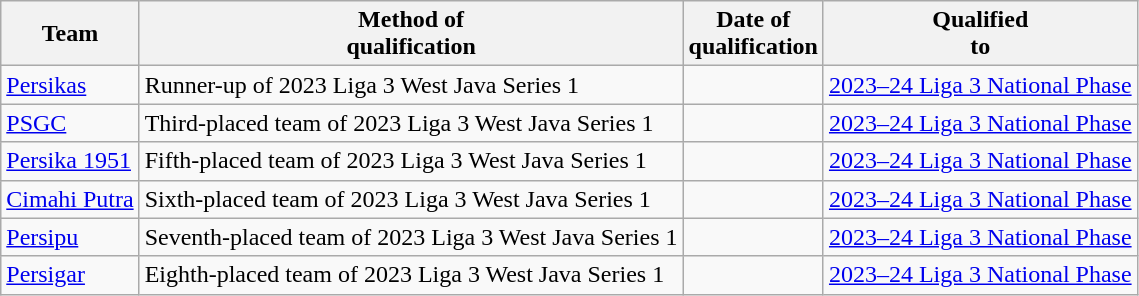<table class="wikitable sortable" style="text-align: left;">
<tr>
<th>Team</th>
<th>Method of <br> qualification</th>
<th>Date of <br> qualification</th>
<th>Qualified <br> to<br></th>
</tr>
<tr>
<td><a href='#'>Persikas</a></td>
<td {{Sort>Runner-up of 2023 Liga 3 West Java Series 1</td>
<td></td>
<td><a href='#'>2023–24 Liga 3 National Phase</a></td>
</tr>
<tr>
<td><a href='#'>PSGC</a></td>
<td {{Sort>Third-placed team of 2023 Liga 3 West Java Series 1</td>
<td></td>
<td><a href='#'>2023–24 Liga 3 National Phase</a></td>
</tr>
<tr>
<td><a href='#'>Persika 1951</a></td>
<td {{Sort>Fifth-placed team of 2023 Liga 3 West Java Series 1</td>
<td></td>
<td><a href='#'>2023–24 Liga 3 National Phase</a></td>
</tr>
<tr>
<td><a href='#'>Cimahi Putra</a></td>
<td {{Sort>Sixth-placed team of 2023 Liga 3 West Java Series 1</td>
<td></td>
<td><a href='#'>2023–24 Liga 3 National Phase</a></td>
</tr>
<tr>
<td><a href='#'>Persipu</a></td>
<td {{Sort>Seventh-placed team of 2023 Liga 3 West Java Series 1</td>
<td></td>
<td><a href='#'>2023–24 Liga 3 National Phase</a></td>
</tr>
<tr>
<td><a href='#'>Persigar</a></td>
<td {{Sort>Eighth-placed team of 2023 Liga 3 West Java Series 1</td>
<td></td>
<td><a href='#'>2023–24 Liga 3 National Phase</a></td>
</tr>
</table>
